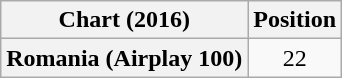<table class="wikitable plainrowheaders" style="text-align:center">
<tr>
<th>Chart (2016)</th>
<th>Position</th>
</tr>
<tr>
<th scope="row">Romania (Airplay 100)</th>
<td>22</td>
</tr>
</table>
